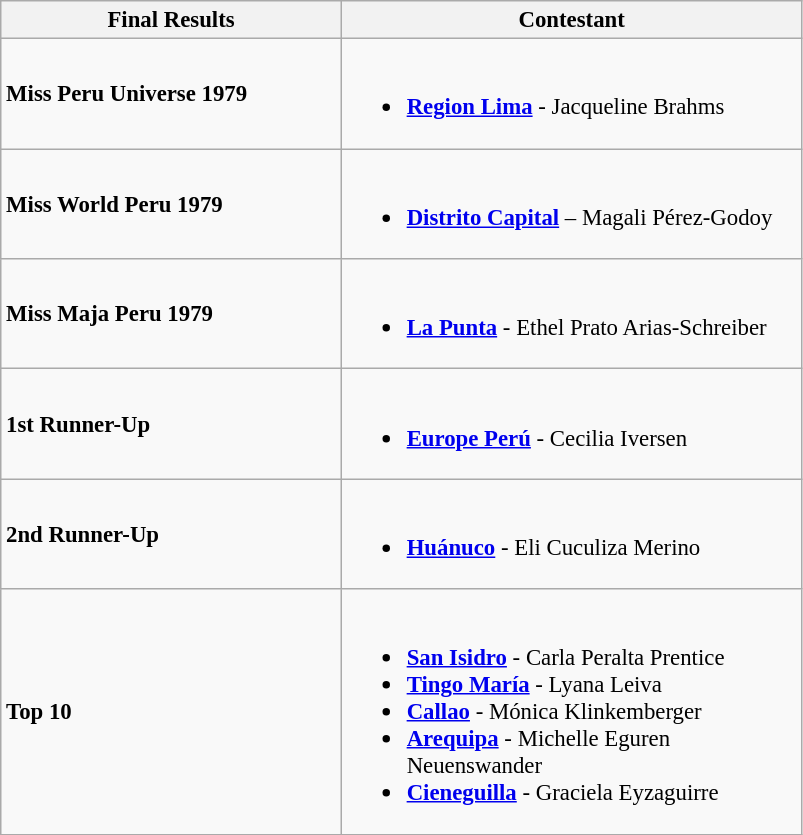<table class="wikitable sortable" style="font-size:95%;">
<tr>
<th width="220">Final Results</th>
<th width="300">Contestant</th>
</tr>
<tr>
<td><strong>Miss Peru Universe 1979</strong></td>
<td><br><ul><li> <strong><a href='#'>Region Lima</a></strong> - Jacqueline Brahms</li></ul></td>
</tr>
<tr>
<td><strong>Miss World Peru 1979</strong></td>
<td><br><ul><li> <strong><a href='#'>Distrito Capital</a></strong> – Magali Pérez-Godoy</li></ul></td>
</tr>
<tr>
<td><strong>Miss Maja Peru 1979</strong></td>
<td><br><ul><li> <strong><a href='#'>La Punta</a></strong> - Ethel Prato Arias-Schreiber</li></ul></td>
</tr>
<tr>
<td><strong>1st Runner-Up</strong></td>
<td><br><ul><li> <strong><a href='#'>Europe Perú</a></strong> - Cecilia Iversen</li></ul></td>
</tr>
<tr>
<td><strong>2nd Runner-Up</strong></td>
<td><br><ul><li> <strong><a href='#'>Huánuco</a></strong> - Eli Cuculiza Merino</li></ul></td>
</tr>
<tr>
<td><strong>Top 10</strong></td>
<td><br><ul><li>  <strong><a href='#'>San Isidro</a></strong> - Carla Peralta Prentice</li><li> <strong><a href='#'>Tingo María</a></strong> - Lyana Leiva</li><li> <strong><a href='#'>Callao</a></strong> - Mónica Klinkemberger</li><li> <strong><a href='#'>Arequipa</a></strong> - Michelle Eguren Neuenswander</li><li>  <strong><a href='#'>Cieneguilla</a></strong> - Graciela Eyzaguirre</li></ul></td>
</tr>
</table>
